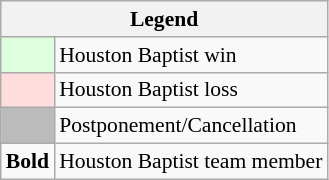<table class="wikitable" style="font-size:90%">
<tr>
<th colspan="2">Legend</th>
</tr>
<tr>
<td bgcolor="#ddffdd"> </td>
<td>Houston Baptist win</td>
</tr>
<tr>
<td bgcolor="#ffdddd"> </td>
<td>Houston Baptist loss</td>
</tr>
<tr>
<td bgcolor="#bbbbbb"> </td>
<td>Postponement/Cancellation</td>
</tr>
<tr>
<td><strong>Bold</strong></td>
<td>Houston Baptist team member</td>
</tr>
</table>
